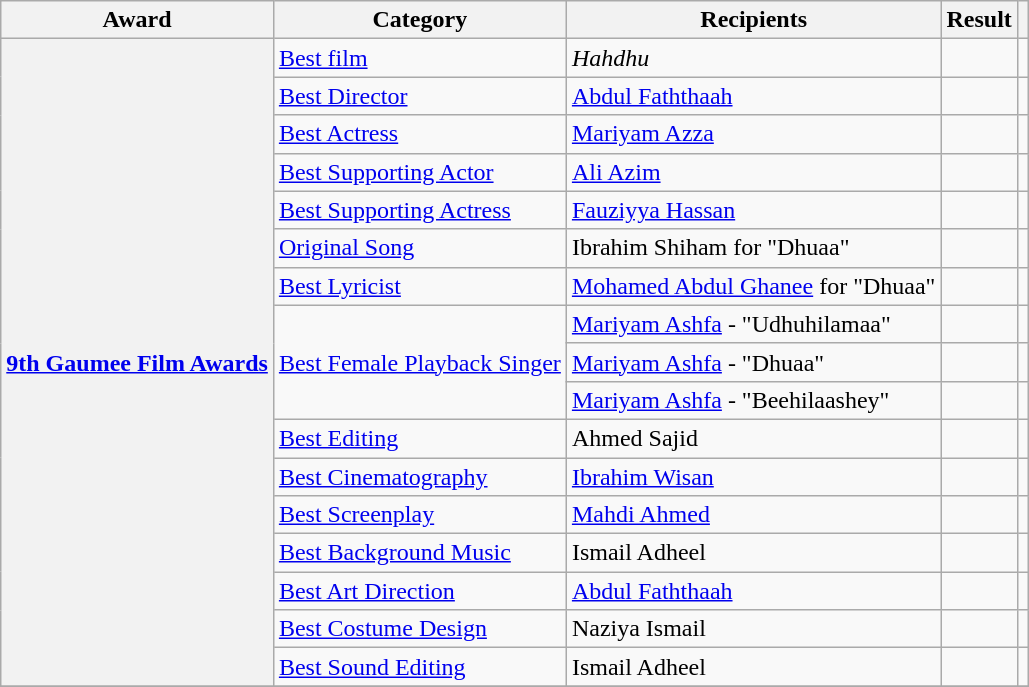<table class="wikitable plainrowheaders sortable">
<tr>
<th scope="col">Award</th>
<th scope="col">Category</th>
<th scope="col">Recipients</th>
<th scope="col">Result</th>
<th scope="col" class="unsortable"></th>
</tr>
<tr>
<th scope="row" rowspan="17"><a href='#'>9th Gaumee Film Awards</a></th>
<td><a href='#'>Best film</a></td>
<td><em>Hahdhu</em></td>
<td></td>
<td style="text-align:center;"></td>
</tr>
<tr>
<td><a href='#'>Best Director</a></td>
<td><a href='#'>Abdul Faththaah</a></td>
<td></td>
<td style="text-align:center;"></td>
</tr>
<tr>
<td><a href='#'>Best Actress</a></td>
<td><a href='#'>Mariyam Azza</a></td>
<td></td>
<td style="text-align:center;"></td>
</tr>
<tr>
<td><a href='#'>Best Supporting Actor</a></td>
<td><a href='#'>Ali Azim</a></td>
<td></td>
<td style="text-align:center;"></td>
</tr>
<tr>
<td><a href='#'>Best Supporting Actress</a></td>
<td><a href='#'>Fauziyya Hassan</a></td>
<td></td>
<td style="text-align:center;"></td>
</tr>
<tr>
<td><a href='#'>Original Song</a></td>
<td>Ibrahim Shiham for "Dhuaa"</td>
<td></td>
<td style="text-align:center;"></td>
</tr>
<tr>
<td><a href='#'>Best Lyricist</a></td>
<td><a href='#'>Mohamed Abdul Ghanee</a> for "Dhuaa"</td>
<td></td>
<td style="text-align:center;"></td>
</tr>
<tr>
<td rowspan="3"><a href='#'>Best Female Playback Singer</a></td>
<td><a href='#'>Mariyam Ashfa</a> - "Udhuhilamaa"</td>
<td></td>
<td style="text-align:center;"></td>
</tr>
<tr>
<td><a href='#'>Mariyam Ashfa</a> - "Dhuaa"</td>
<td></td>
<td style="text-align:center;"></td>
</tr>
<tr>
<td><a href='#'>Mariyam Ashfa</a> - "Beehilaashey"</td>
<td></td>
<td style="text-align:center;"></td>
</tr>
<tr>
<td><a href='#'>Best Editing</a></td>
<td>Ahmed Sajid</td>
<td></td>
<td style="text-align:center;"></td>
</tr>
<tr>
<td><a href='#'>Best Cinematography</a></td>
<td><a href='#'>Ibrahim Wisan</a></td>
<td></td>
<td style="text-align:center;"></td>
</tr>
<tr>
<td><a href='#'>Best Screenplay</a></td>
<td><a href='#'>Mahdi Ahmed</a></td>
<td></td>
<td style="text-align:center;"></td>
</tr>
<tr>
<td><a href='#'>Best Background Music</a></td>
<td>Ismail Adheel</td>
<td></td>
<td style="text-align:center;"></td>
</tr>
<tr>
<td><a href='#'>Best Art Direction</a></td>
<td><a href='#'>Abdul Faththaah</a></td>
<td></td>
<td style="text-align:center;"></td>
</tr>
<tr>
<td><a href='#'>Best Costume Design</a></td>
<td>Naziya Ismail</td>
<td></td>
<td style="text-align:center;"></td>
</tr>
<tr>
<td><a href='#'>Best Sound Editing</a></td>
<td>Ismail Adheel</td>
<td></td>
<td style="text-align:center;"></td>
</tr>
<tr>
</tr>
</table>
